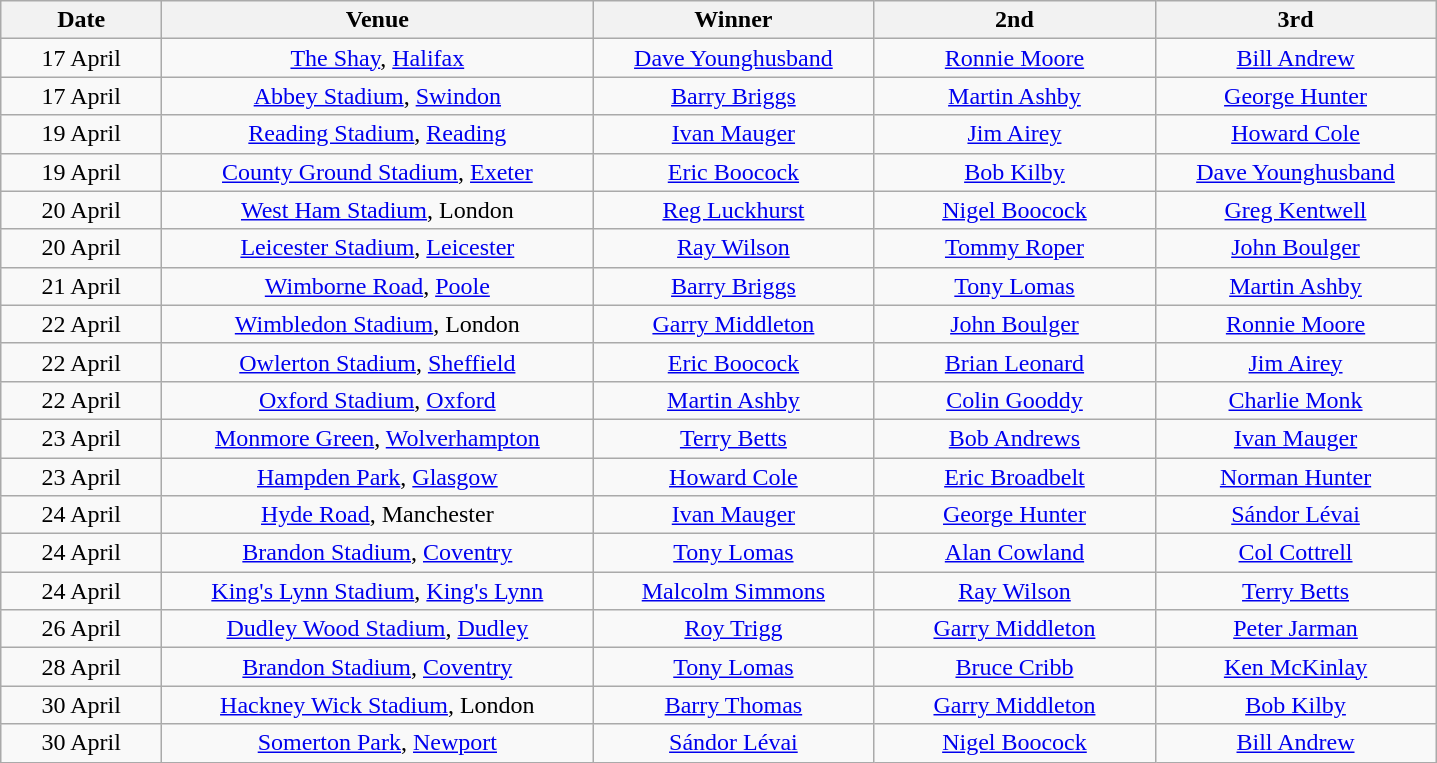<table class="wikitable" style="text-align:center">
<tr>
<th width=100>Date</th>
<th width=280>Venue</th>
<th width=180>Winner</th>
<th width=180>2nd</th>
<th width=180>3rd</th>
</tr>
<tr>
<td align=center>17 April</td>
<td><a href='#'>The Shay</a>, <a href='#'>Halifax</a></td>
<td><a href='#'>Dave Younghusband</a></td>
<td><a href='#'>Ronnie Moore</a></td>
<td><a href='#'>Bill Andrew</a></td>
</tr>
<tr>
<td align=center>17 April</td>
<td><a href='#'>Abbey Stadium</a>, <a href='#'>Swindon</a></td>
<td><a href='#'>Barry Briggs</a></td>
<td><a href='#'>Martin Ashby</a></td>
<td><a href='#'>George Hunter</a></td>
</tr>
<tr>
<td align=center>19 April</td>
<td><a href='#'>Reading Stadium</a>, <a href='#'>Reading</a></td>
<td><a href='#'>Ivan Mauger</a></td>
<td><a href='#'>Jim Airey</a></td>
<td><a href='#'>Howard Cole</a></td>
</tr>
<tr>
<td align=center>19 April</td>
<td><a href='#'>County Ground Stadium</a>, <a href='#'>Exeter</a></td>
<td><a href='#'>Eric Boocock</a></td>
<td><a href='#'>Bob Kilby</a></td>
<td><a href='#'>Dave Younghusband</a></td>
</tr>
<tr>
<td align=center>20 April</td>
<td><a href='#'>West Ham Stadium</a>, London</td>
<td><a href='#'>Reg Luckhurst</a></td>
<td><a href='#'>Nigel Boocock</a></td>
<td><a href='#'>Greg Kentwell</a></td>
</tr>
<tr>
<td align=center>20 April</td>
<td><a href='#'>Leicester Stadium</a>, <a href='#'>Leicester</a></td>
<td><a href='#'>Ray Wilson</a></td>
<td><a href='#'>Tommy Roper</a></td>
<td><a href='#'>John Boulger</a></td>
</tr>
<tr>
<td align=center>21 April</td>
<td><a href='#'>Wimborne Road</a>, <a href='#'>Poole</a></td>
<td><a href='#'>Barry Briggs</a></td>
<td><a href='#'>Tony Lomas</a></td>
<td><a href='#'>Martin Ashby</a></td>
</tr>
<tr>
<td align=center>22 April</td>
<td><a href='#'>Wimbledon Stadium</a>, London</td>
<td><a href='#'>Garry Middleton</a></td>
<td><a href='#'>John Boulger</a></td>
<td><a href='#'>Ronnie Moore</a></td>
</tr>
<tr>
<td align=center>22 April</td>
<td><a href='#'>Owlerton Stadium</a>, <a href='#'>Sheffield</a></td>
<td><a href='#'>Eric Boocock</a></td>
<td><a href='#'>Brian Leonard</a></td>
<td><a href='#'>Jim Airey</a></td>
</tr>
<tr>
<td align=center>22 April</td>
<td><a href='#'>Oxford Stadium</a>, <a href='#'>Oxford</a></td>
<td><a href='#'>Martin Ashby</a></td>
<td><a href='#'>Colin Gooddy</a></td>
<td><a href='#'>Charlie Monk</a></td>
</tr>
<tr>
<td align=center>23 April</td>
<td><a href='#'>Monmore Green</a>, <a href='#'>Wolverhampton</a></td>
<td><a href='#'>Terry Betts</a></td>
<td><a href='#'>Bob Andrews</a></td>
<td><a href='#'>Ivan Mauger</a></td>
</tr>
<tr>
<td align=center>23 April</td>
<td><a href='#'>Hampden Park</a>, <a href='#'>Glasgow</a></td>
<td><a href='#'>Howard Cole</a></td>
<td><a href='#'>Eric Broadbelt</a></td>
<td><a href='#'>Norman Hunter</a></td>
</tr>
<tr>
<td align=center>24 April</td>
<td><a href='#'>Hyde Road</a>, Manchester</td>
<td><a href='#'>Ivan Mauger</a></td>
<td><a href='#'>George Hunter</a></td>
<td><a href='#'>Sándor Lévai</a></td>
</tr>
<tr>
<td align=center>24 April</td>
<td><a href='#'>Brandon Stadium</a>, <a href='#'>Coventry</a></td>
<td><a href='#'>Tony Lomas</a></td>
<td><a href='#'>Alan Cowland</a></td>
<td><a href='#'>Col Cottrell</a></td>
</tr>
<tr>
<td align=center>24 April</td>
<td><a href='#'>King's Lynn Stadium</a>, <a href='#'>King's Lynn</a></td>
<td><a href='#'>Malcolm Simmons</a></td>
<td><a href='#'>Ray Wilson</a></td>
<td><a href='#'>Terry Betts</a></td>
</tr>
<tr>
<td align=center>26 April</td>
<td><a href='#'>Dudley Wood Stadium</a>, <a href='#'>Dudley</a></td>
<td><a href='#'>Roy Trigg</a></td>
<td><a href='#'>Garry Middleton</a></td>
<td><a href='#'>Peter Jarman</a></td>
</tr>
<tr>
<td align=center>28 April</td>
<td><a href='#'>Brandon Stadium</a>, <a href='#'>Coventry</a></td>
<td><a href='#'>Tony Lomas</a></td>
<td><a href='#'>Bruce Cribb</a></td>
<td><a href='#'>Ken McKinlay</a></td>
</tr>
<tr>
<td align=center>30 April</td>
<td><a href='#'>Hackney Wick Stadium</a>, London</td>
<td><a href='#'>Barry Thomas</a></td>
<td><a href='#'>Garry Middleton</a></td>
<td><a href='#'>Bob Kilby</a></td>
</tr>
<tr>
<td align=center>30 April</td>
<td><a href='#'>Somerton Park</a>, <a href='#'>Newport</a></td>
<td><a href='#'>Sándor Lévai</a></td>
<td><a href='#'>Nigel Boocock</a></td>
<td><a href='#'>Bill Andrew</a></td>
</tr>
</table>
